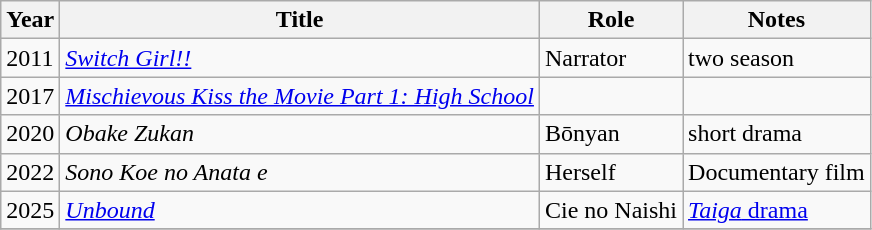<table class="wikitable sortable">
<tr>
<th>Year</th>
<th>Title</th>
<th>Role</th>
<th>Notes</th>
</tr>
<tr>
<td>2011</td>
<td><em><a href='#'>Switch Girl!!</a></em></td>
<td>Narrator</td>
<td>two season</td>
</tr>
<tr>
<td>2017</td>
<td><em><a href='#'>Mischievous Kiss the Movie Part 1: High School</a></em></td>
<td></td>
<td></td>
</tr>
<tr>
<td>2020</td>
<td><em>Obake Zukan</em></td>
<td>Bōnyan</td>
<td>short drama</td>
</tr>
<tr>
<td>2022</td>
<td><em>Sono Koe no Anata e</em></td>
<td>Herself</td>
<td>Documentary film</td>
</tr>
<tr>
<td>2025</td>
<td><em><a href='#'>Unbound</a></em></td>
<td>Cie no Naishi</td>
<td><a href='#'><em>Taiga</em> drama</a></td>
</tr>
<tr>
</tr>
</table>
